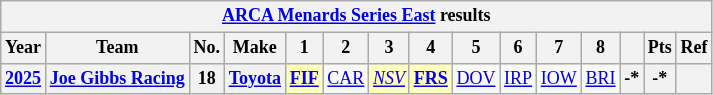<table class="wikitable" style="text-align:center; font-size:75%">
<tr>
<th colspan=15><a href='#'>ARCA Menards Series East</a> results</th>
</tr>
<tr>
<th>Year</th>
<th>Team</th>
<th>No.</th>
<th>Make</th>
<th>1</th>
<th>2</th>
<th>3</th>
<th>4</th>
<th>5</th>
<th>6</th>
<th>7</th>
<th>8</th>
<th></th>
<th>Pts</th>
<th>Ref</th>
</tr>
<tr>
<th><a href='#'>2025</a></th>
<th nowrap><a href='#'>Joe Gibbs Racing</a></th>
<th>18</th>
<th><a href='#'>Toyota</a></th>
<td style="background:#FFFFBF;"><strong><a href='#'>FIF</a></strong><br></td>
<td><a href='#'>CAR</a></td>
<td style="background:#FFFFBF;"><em><a href='#'>NSV</a></em><br></td>
<td style="background:#FFFFBF;"><strong><a href='#'>FRS</a></strong><br></td>
<td><a href='#'>DOV</a></td>
<td><a href='#'>IRP</a></td>
<td><a href='#'>IOW</a></td>
<td><a href='#'>BRI</a></td>
<th>-*</th>
<th>-*</th>
<th></th>
</tr>
</table>
